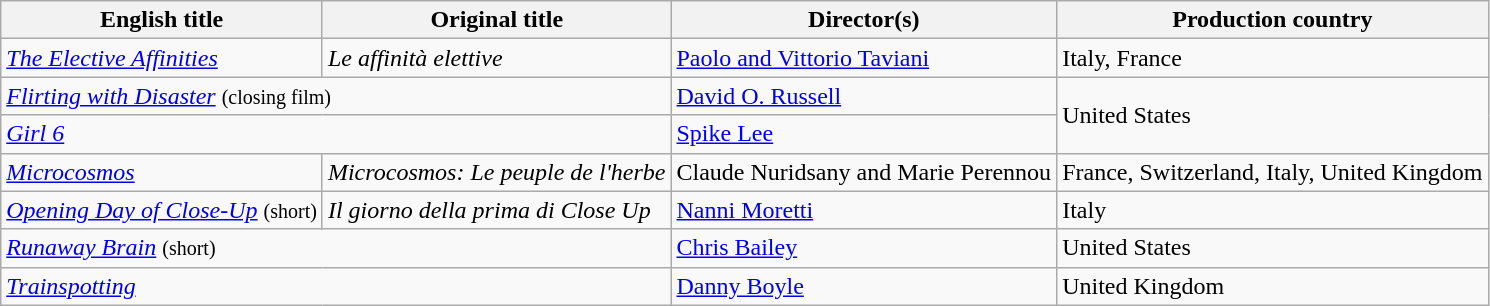<table class="wikitable">
<tr>
<th>English title</th>
<th>Original title</th>
<th>Director(s)</th>
<th>Production country</th>
</tr>
<tr>
<td><em><a href='#'>The Elective Affinities</a></em></td>
<td><em>Le affinità elettive</em></td>
<td><a href='#'>Paolo and Vittorio Taviani</a></td>
<td>Italy, France</td>
</tr>
<tr>
<td colspan="2"><em><a href='#'>Flirting with Disaster</a></em> <small>(closing film)</small></td>
<td><a href='#'>David O. Russell</a></td>
<td rowspan="2">United States</td>
</tr>
<tr>
<td colspan="2"><em><a href='#'>Girl 6</a></em></td>
<td><a href='#'>Spike Lee</a></td>
</tr>
<tr>
<td><em><a href='#'>Microcosmos</a></em></td>
<td><em>Microcosmos: Le peuple de l'herbe</em></td>
<td>Claude Nuridsany and Marie Perennou</td>
<td>France, Switzerland, Italy, United Kingdom</td>
</tr>
<tr>
<td><em><a href='#'>Opening Day of Close-Up</a></em> <small>(short)</small></td>
<td><em>Il giorno della prima di Close Up</em></td>
<td><a href='#'>Nanni Moretti</a></td>
<td>Italy</td>
</tr>
<tr>
<td colspan="2"><em><a href='#'>Runaway Brain</a></em> <small>(short)</small></td>
<td><a href='#'>Chris Bailey</a></td>
<td>United States</td>
</tr>
<tr>
<td colspan="2"><em><a href='#'>Trainspotting</a></em></td>
<td><a href='#'>Danny Boyle</a></td>
<td>United Kingdom</td>
</tr>
</table>
